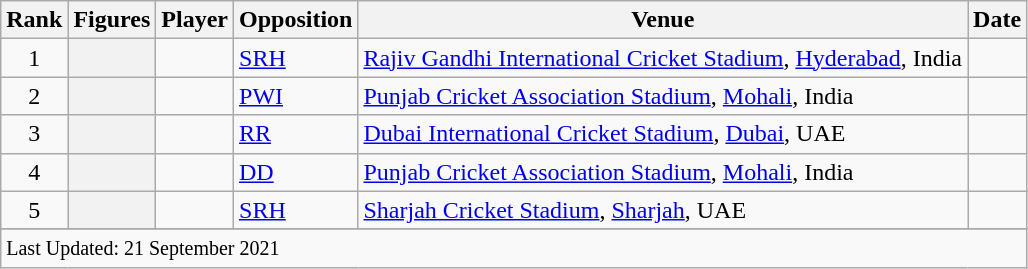<table class="wikitable">
<tr>
<th>Rank</th>
<th>Figures</th>
<th>Player</th>
<th>Opposition</th>
<th>Venue</th>
<th>Date</th>
</tr>
<tr>
<td style="text-align:center">1</td>
<th scope=row style=text-align:center;></th>
<td></td>
<td><a href='#'>SRH</a></td>
<td><a href='#'>Rajiv Gandhi International Cricket Stadium</a>, <a href='#'>Hyderabad</a>, India</td>
<td></td>
</tr>
<tr>
<td style="text-align:center">2</td>
<th scope=row style=text-align:center;></th>
<td></td>
<td><a href='#'>PWI</a></td>
<td><a href='#'>Punjab Cricket Association Stadium</a>, <a href='#'>Mohali</a>, India</td>
<td></td>
</tr>
<tr>
<td style="text-align:center">3</td>
<th scope=row style=text-align:center;></th>
<td></td>
<td><a href='#'>RR</a></td>
<td><a href='#'>Dubai International Cricket Stadium</a>, <a href='#'>Dubai</a>, UAE</td>
<td></td>
</tr>
<tr>
<td style="text-align:center">4</td>
<th scope=row style=text-align:center;></th>
<td></td>
<td><a href='#'>DD</a></td>
<td><a href='#'>Punjab Cricket Association Stadium</a>, <a href='#'>Mohali</a>, India</td>
<td></td>
</tr>
<tr>
<td style="text-align:center">5</td>
<th scope=row style=text-align:center;></th>
<td></td>
<td><a href='#'>SRH</a></td>
<td><a href='#'>Sharjah Cricket Stadium</a>, <a href='#'>Sharjah</a>, UAE</td>
<td></td>
</tr>
<tr>
</tr>
<tr class=sortbottom>
<td colspan=6><small>Last Updated: 21 September 2021</small></td>
</tr>
</table>
